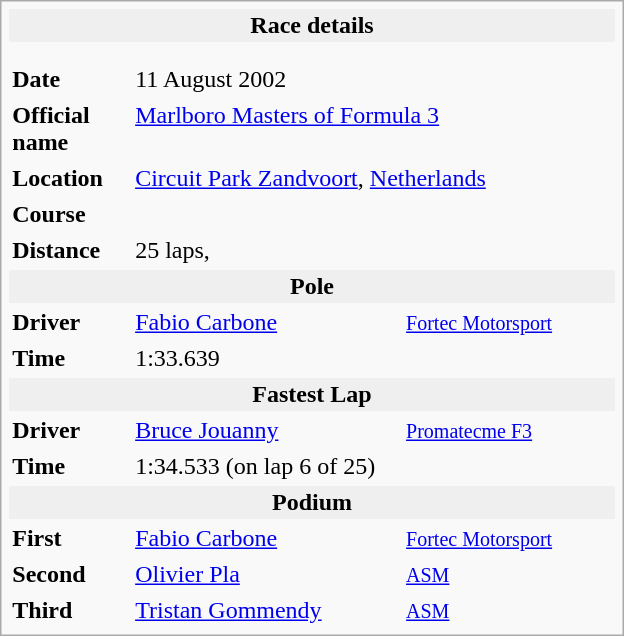<table class="infobox" align="right" cellpadding="2" style="float:right; width: 26em; ">
<tr>
<th colspan="3" style="background:#efefef;">Race details</th>
</tr>
<tr>
<td colspan="3" style="text-align:center;"></td>
</tr>
<tr>
<td colspan="3" style="text-align:center;"></td>
</tr>
<tr>
<td style="width: 20%;"><strong>Date</strong></td>
<td>11 August 2002</td>
</tr>
<tr>
<td><strong>Official name</strong></td>
<td colspan=2><a href='#'>Marlboro Masters of Formula 3</a></td>
</tr>
<tr>
<td><strong>Location</strong></td>
<td colspan=2><a href='#'>Circuit Park Zandvoort</a>, <a href='#'>Netherlands</a></td>
</tr>
<tr>
<td><strong>Course</strong></td>
<td colspan=2></td>
</tr>
<tr>
<td><strong>Distance</strong></td>
<td colspan=2>25 laps, </td>
</tr>
<tr>
<th colspan="3" style="background:#efefef;">Pole</th>
</tr>
<tr>
<td><strong>Driver</strong></td>
<td> <a href='#'>Fabio Carbone</a></td>
<td><small><a href='#'>Fortec Motorsport</a></small></td>
</tr>
<tr>
<td><strong>Time</strong></td>
<td colspan=2>1:33.639</td>
</tr>
<tr>
<th colspan="3" style="background:#efefef;">Fastest Lap</th>
</tr>
<tr>
<td><strong>Driver</strong></td>
<td> <a href='#'>Bruce Jouanny</a></td>
<td><small><a href='#'>Promatecme F3</a></small></td>
</tr>
<tr>
<td><strong>Time</strong></td>
<td colspan=2>1:34.533 (on lap 6 of 25)</td>
</tr>
<tr>
<th colspan="3" style="background:#efefef;">Podium</th>
</tr>
<tr>
<td><strong>First</strong></td>
<td> <a href='#'>Fabio Carbone</a></td>
<td><small><a href='#'>Fortec Motorsport</a></small></td>
</tr>
<tr>
<td><strong>Second</strong></td>
<td> <a href='#'>Olivier Pla</a></td>
<td><small><a href='#'>ASM</a></small></td>
</tr>
<tr>
<td><strong>Third</strong></td>
<td> <a href='#'>Tristan Gommendy</a></td>
<td><small><a href='#'>ASM</a></small></td>
</tr>
</table>
